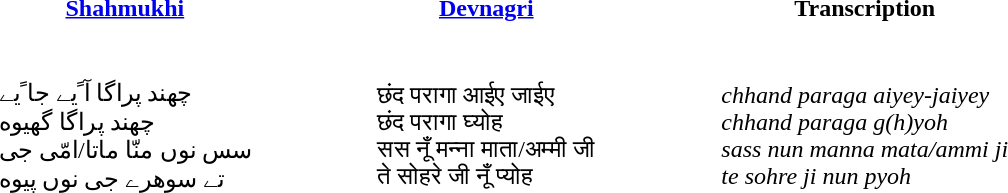<table>
<tr>
<th><a href='#'>Shahmukhi</a></th>
<th><a href='#'>Devnagri</a></th>
<th>Transcription</th>
</tr>
<tr>
<td><br><blockquote>
چهند پراگا آ ًیے جا ًیے<br>
چهند پراگا گهیوه<br>
سس نوں منّا ماتا/امّی جی<br>
تے سوهرے جی نوں پیوه<br>
</blockquote></td>
<td><br><blockquote>
छंद परागा आईए जाईए<br>
छंद परागा घ्योह<br>
सस नूँ मन्ना माता/अम्मी जी<br>
ते सोहरे जी नूँ प्योह<br>
</blockquote></td>
<td><br><blockquote>
<em>chhand paraga aiyey-jaiyey</em><br>
<em>chhand paraga g(h)yoh</em><br>
<em>sass nun manna mata/ammi ji</em><br>
<em>te sohre ji nun pyoh</em><br>
</blockquote></td>
</tr>
</table>
